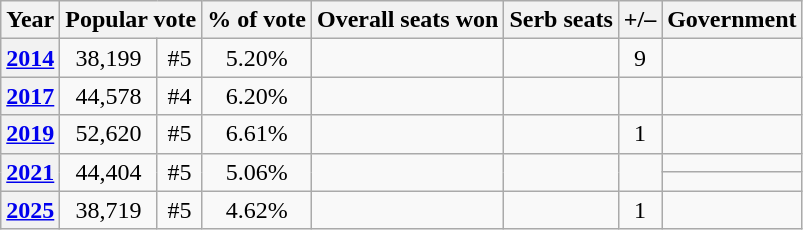<table class="wikitable" style="text-align:center">
<tr>
<th>Year</th>
<th colspan=2>Popular vote</th>
<th>% of vote</th>
<th>Overall seats won</th>
<th>Serb seats</th>
<th>+/–</th>
<th>Government</th>
</tr>
<tr>
<th><a href='#'>2014</a></th>
<td>38,199</td>
<td>#5</td>
<td>5.20%</td>
<td></td>
<td></td>
<td> 9</td>
<td></td>
</tr>
<tr>
<th><a href='#'>2017</a></th>
<td>44,578</td>
<td>#4</td>
<td>6.20%</td>
<td></td>
<td></td>
<td></td>
<td></td>
</tr>
<tr>
<th><a href='#'>2019</a></th>
<td>52,620</td>
<td>#5</td>
<td>6.61%</td>
<td></td>
<td></td>
<td> 1</td>
<td></td>
</tr>
<tr>
<th rowspan="2"><a href='#'>2021</a></th>
<td rowspan="2">44,404</td>
<td rowspan="2">#5</td>
<td rowspan="2">5.06%</td>
<td rowspan="2"></td>
<td rowspan="2"></td>
<td rowspan="2"></td>
<td></td>
</tr>
<tr>
<td></td>
</tr>
<tr>
<th><a href='#'>2025</a></th>
<td>38,719</td>
<td>#5</td>
<td>4.62%</td>
<td></td>
<td></td>
<td> 1</td>
<td></td>
</tr>
</table>
